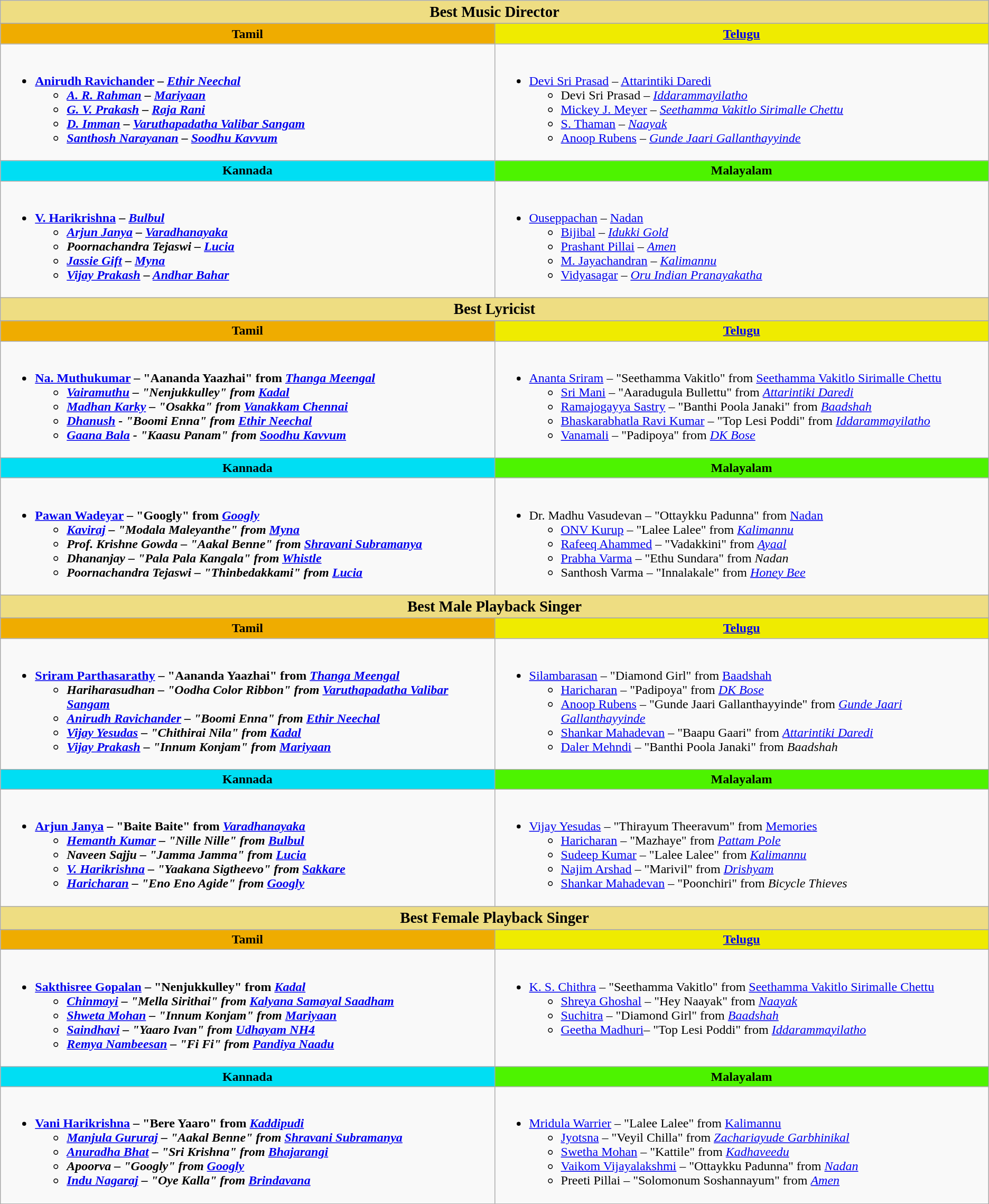<table class="wikitable" |>
<tr>
<th rowspan="1" colspan="2" style="background:#EEDD82;width: 3000px;" !align="center"><big>Best Music Director</big></th>
</tr>
<tr>
</tr>
<tr>
<th style="background:#efac00; width: 50%" !align="center">Tamil</th>
<th style="background:#efeb00;" !align="center"><a href='#'>Telugu</a></th>
</tr>
<tr>
<td valign="top"><br><ul><li><strong><a href='#'>Anirudh Ravichander</a> – <em><a href='#'>Ethir Neechal</a><strong><em><ul><li><a href='#'>A. R. Rahman</a> – </em><a href='#'>Mariyaan</a><em></li><li><a href='#'>G. V. Prakash</a> – </em><a href='#'>Raja Rani</a><em></li><li><a href='#'>D. Imman</a> – </em><a href='#'>Varuthapadatha Valibar Sangam</a><em></li><li><a href='#'>Santhosh Narayanan</a> – </em><a href='#'>Soodhu Kavvum</a><em></li></ul></li></ul></td>
<td valign="top"><br><ul><li></strong><a href='#'>Devi Sri Prasad</a> – </em><a href='#'>Attarintiki Daredi</a></em></strong><ul><li>Devi Sri Prasad – <em><a href='#'>Iddarammayilatho</a></em></li><li><a href='#'>Mickey J. Meyer</a> – <em><a href='#'>Seethamma Vakitlo Sirimalle Chettu</a></em></li><li><a href='#'>S. Thaman</a> – <em><a href='#'>Naayak</a></em></li><li><a href='#'>Anoop Rubens</a> – <em><a href='#'>Gunde Jaari Gallanthayyinde</a></em></li></ul></li></ul></td>
</tr>
<tr>
<th style="background:#00def3;" ! align="center">Kannada</th>
<th style="background:#4df300;" ! align="center">Malayalam</th>
</tr>
<tr>
<td><br><ul><li><strong><a href='#'>V. Harikrishna</a> – <em><a href='#'>Bulbul</a><strong><em><ul><li><a href='#'>Arjun Janya</a> – </em><a href='#'>Varadhanayaka</a><em></li><li>Poornachandra Tejaswi – </em><a href='#'>Lucia</a><em></li><li><a href='#'>Jassie Gift</a> – </em><a href='#'>Myna</a><em></li><li><a href='#'>Vijay Prakash</a> – </em><a href='#'>Andhar Bahar</a><em></li></ul></li></ul></td>
<td><br><ul><li></strong><a href='#'>Ouseppachan</a> – </em><a href='#'>Nadan</a></em></strong><ul><li><a href='#'>Bijibal</a> – <em><a href='#'>Idukki Gold</a></em></li><li><a href='#'>Prashant Pillai</a> – <em><a href='#'>Amen</a></em></li><li><a href='#'>M. Jayachandran</a> – <em><a href='#'>Kalimannu</a></em></li><li><a href='#'>Vidyasagar</a> – <em><a href='#'>Oru Indian Pranayakatha</a></em></li></ul></li></ul></td>
</tr>
<tr>
<th rowspan="1" colspan="2" style="background:#EEDD82;" !align="center"><big>Best Lyricist</big></th>
</tr>
<tr>
</tr>
<tr>
<th style="background:#efac00;" !align="center">Tamil</th>
<th style="background:#efeb00;" !align="center"><a href='#'>Telugu</a></th>
</tr>
<tr>
<td valign="top"><br><ul><li><strong><a href='#'>Na. Muthukumar</a> – "Aananda Yaazhai" from <em><a href='#'>Thanga Meengal</a><strong><em><ul><li><a href='#'>Vairamuthu</a> – "Nenjukkulley" from </em><a href='#'>Kadal</a><em></li><li><a href='#'>Madhan Karky</a> – "Osakka" from </em><a href='#'>Vanakkam Chennai</a><em></li><li><a href='#'>Dhanush</a> - "Boomi Enna" from </em><a href='#'>Ethir Neechal</a><em></li><li><a href='#'>Gaana Bala</a> - "Kaasu Panam" from </em><a href='#'>Soodhu Kavvum</a><em></li></ul></li></ul></td>
<td valign="top"><br><ul><li></strong><a href='#'>Ananta Sriram</a> – "Seethamma Vakitlo" from </em><a href='#'>Seethamma Vakitlo Sirimalle Chettu</a></em></strong><ul><li><a href='#'>Sri Mani</a> – "Aaradugula Bullettu" from <em><a href='#'>Attarintiki Daredi</a></em></li><li><a href='#'>Ramajogayya Sastry</a> – "Banthi Poola Janaki" from <em><a href='#'>Baadshah</a></em></li><li><a href='#'>Bhaskarabhatla Ravi Kumar</a> – "Top Lesi Poddi" from <em><a href='#'>Iddarammayilatho</a></em></li><li><a href='#'>Vanamali</a> – "Padipoya" from <em><a href='#'>DK Bose</a></em></li></ul></li></ul></td>
</tr>
<tr>
<th style="background:#00def3;" ! align="center">Kannada</th>
<th style="background:#4df300;" ! align="center">Malayalam</th>
</tr>
<tr>
<td><br><ul><li><strong><a href='#'>Pawan Wadeyar</a> – "Googly" from <em><a href='#'>Googly</a><strong><em><ul><li><a href='#'>Kaviraj</a>  – "Modala Maleyanthe" from </em><a href='#'>Myna</a><em></li><li>Prof. Krishne Gowda – "Aakal Benne" from </em><a href='#'>Shravani Subramanya</a><em></li><li>Dhananjay – "Pala Pala Kangala" from </em><a href='#'>Whistle</a><em></li><li>Poornachandra Tejaswi – "Thinbedakkami" from </em><a href='#'>Lucia</a><em></li></ul></li></ul></td>
<td><br><ul><li></strong>Dr. Madhu Vasudevan – "Ottaykku Padunna" from </em><a href='#'>Nadan</a></em></strong><ul><li><a href='#'>ONV Kurup</a> – "Lalee Lalee" from <em><a href='#'>Kalimannu</a></em></li><li><a href='#'>Rafeeq Ahammed</a> – "Vadakkini" from <em><a href='#'>Ayaal</a></em></li><li><a href='#'>Prabha Varma</a> – "Ethu Sundara" from <em>Nadan</em></li><li>Santhosh Varma – "Innalakale" from <em><a href='#'>Honey Bee</a></em></li></ul></li></ul></td>
</tr>
<tr>
<th rowspan="1" colspan="2" style="background:#EEDD82;" !align="center"><big>Best Male Playback Singer</big></th>
</tr>
<tr>
</tr>
<tr>
<th style="background:#efac00;" !align="center">Tamil</th>
<th style="background:#efeb00;" !align="center"><a href='#'>Telugu</a></th>
</tr>
<tr>
<td valign="top"><br><ul><li><strong><a href='#'>Sriram Parthasarathy</a> – "Aananda Yaazhai" from <em><a href='#'>Thanga Meengal</a><strong><em><ul><li>Hariharasudhan – "Oodha Color Ribbon" from </em><a href='#'>Varuthapadatha Valibar Sangam</a><em></li><li><a href='#'>Anirudh Ravichander</a> – "Boomi Enna" from </em><a href='#'>Ethir Neechal</a><em></li><li><a href='#'>Vijay Yesudas</a> – "Chithirai Nila" from </em><a href='#'>Kadal</a><em></li><li><a href='#'>Vijay Prakash</a> – "Innum Konjam" from </em><a href='#'>Mariyaan</a><em></li></ul></li></ul></td>
<td valign="top"><br><ul><li></strong><a href='#'>Silambarasan</a> – "Diamond Girl" from </em><a href='#'>Baadshah</a></em></strong><ul><li><a href='#'>Haricharan</a> – "Padipoya" from <em><a href='#'>DK Bose</a></em></li><li><a href='#'>Anoop Rubens</a> – "Gunde Jaari Gallanthayyinde" from <em><a href='#'>Gunde Jaari Gallanthayyinde</a></em></li><li><a href='#'>Shankar Mahadevan</a> – "Baapu Gaari" from <em><a href='#'>Attarintiki Daredi</a></em></li><li><a href='#'>Daler Mehndi</a> – "Banthi Poola Janaki" from <em>Baadshah</em></li></ul></li></ul></td>
</tr>
<tr>
<th style="background:#00def3;" ! align="center">Kannada</th>
<th style="background:#4df300;" ! align="center">Malayalam</th>
</tr>
<tr>
<td><br><ul><li><strong><a href='#'>Arjun Janya</a> – "Baite Baite" from <em><a href='#'>Varadhanayaka</a><strong><em><ul><li><a href='#'>Hemanth Kumar</a> – "Nille Nille" from </em><a href='#'>Bulbul</a><em></li><li>Naveen Sajju – "Jamma Jamma" from </em><a href='#'>Lucia</a><em></li><li><a href='#'>V. Harikrishna</a> – "Yaakana Sigtheevo" from </em><a href='#'>Sakkare</a><em></li><li><a href='#'>Haricharan</a> – "Eno Eno Agide" from </em><a href='#'>Googly</a><em></li></ul></li></ul></td>
<td><br><ul><li></strong><a href='#'>Vijay Yesudas</a> – "Thirayum Theeravum" from </em><a href='#'>Memories</a></em></strong><ul><li><a href='#'>Haricharan</a> – "Mazhaye" from <em><a href='#'>Pattam Pole</a></em></li><li><a href='#'>Sudeep Kumar</a> – "Lalee Lalee" from <em><a href='#'>Kalimannu</a></em></li><li><a href='#'>Najim Arshad</a> – "Marivil" from <em><a href='#'>Drishyam</a></em></li><li><a href='#'>Shankar Mahadevan</a> – "Poonchiri" from <em>Bicycle Thieves</em></li></ul></li></ul></td>
</tr>
<tr>
<th rowspan="1" colspan="2" style="background:#EEDD82;" !align="center"><big>Best Female Playback Singer</big></th>
</tr>
<tr>
</tr>
<tr>
<th style="background:#efac00;" !align="center">Tamil</th>
<th style="background:#efeb00;" !align="center"><a href='#'>Telugu</a></th>
</tr>
<tr>
<td valign="top"><br><ul><li><strong><a href='#'>Sakthisree Gopalan</a> – "Nenjukkulley" from <em><a href='#'>Kadal</a><strong><em><ul><li><a href='#'>Chinmayi</a> – "Mella Sirithai" from </em><a href='#'>Kalyana Samayal Saadham</a><em></li><li><a href='#'>Shweta Mohan</a> – "Innum Konjam" from </em><a href='#'>Mariyaan</a><em></li><li><a href='#'>Saindhavi</a> – "Yaaro Ivan" from </em><a href='#'>Udhayam NH4</a><em></li><li><a href='#'>Remya Nambeesan</a> – "Fi Fi" from </em><a href='#'>Pandiya Naadu</a><em></li></ul></li></ul></td>
<td valign="top"><br><ul><li></strong><a href='#'>K. S. Chithra</a> – "Seethamma Vakitlo" from </em><a href='#'>Seethamma Vakitlo Sirimalle Chettu</a></em></strong><ul><li><a href='#'>Shreya Ghoshal</a> – "Hey Naayak" from <em><a href='#'>Naayak</a></em></li><li><a href='#'>Suchitra</a> – "Diamond Girl" from <em><a href='#'>Baadshah</a></em></li><li><a href='#'>Geetha Madhuri</a>– "Top Lesi Poddi" from <em><a href='#'>Iddarammayilatho</a></em></li></ul></li></ul></td>
</tr>
<tr>
<th style="background:#00def3;" ! align="center">Kannada</th>
<th style="background:#4df300;" ! align="center">Malayalam</th>
</tr>
<tr>
<td><br><ul><li><strong><a href='#'>Vani Harikrishna</a> – "Bere Yaaro" from <em><a href='#'>Kaddipudi</a><strong><em><ul><li><a href='#'>Manjula Gururaj</a> – "Aakal Benne" from </em><a href='#'>Shravani Subramanya</a><em></li><li><a href='#'>Anuradha Bhat</a> – "Sri Krishna" from </em><a href='#'>Bhajarangi</a><em></li><li>Apoorva  – "Googly" from </em><a href='#'>Googly</a><em></li><li><a href='#'>Indu Nagaraj</a> – "Oye Kalla" from </em><a href='#'>Brindavana</a><em></li></ul></li></ul></td>
<td><br><ul><li></strong><a href='#'>Mridula Warrier</a> – "Lalee Lalee" from </em><a href='#'>Kalimannu</a></em></strong><ul><li><a href='#'>Jyotsna</a> – "Veyil Chilla" from <em><a href='#'>Zachariayude Garbhinikal</a></em></li><li><a href='#'>Swetha Mohan</a> – "Kattile" from <em><a href='#'>Kadhaveedu</a></em></li><li><a href='#'>Vaikom Vijayalakshmi</a> – "Ottaykku Padunna" from <em><a href='#'>Nadan</a></em></li><li>Preeti Pillai – "Solomonum Soshannayum" from <em><a href='#'>Amen</a></em></li></ul></li></ul></td>
</tr>
</table>
